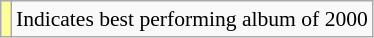<table class="wikitable" style="font-size:90%;">
<tr>
<td style="background-color:#FFFF99"></td>
<td>Indicates best performing album of 2000</td>
</tr>
</table>
